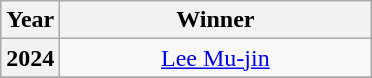<table class="wikitable plainrowheaders" style="text-align:center">
<tr>
<th scope="col">Year</th>
<th scope="col" width="200">Winner</th>
</tr>
<tr>
<th scope="row">2024</th>
<td><a href='#'>Lee Mu-jin</a></td>
</tr>
<tr>
</tr>
</table>
